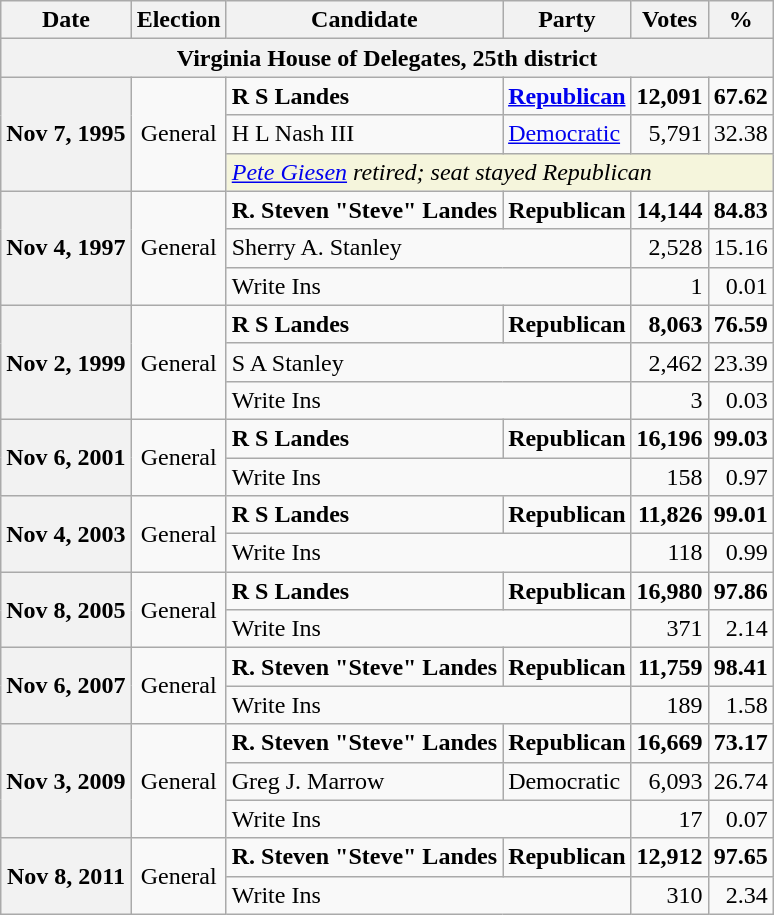<table class="wikitable">
<tr>
<th>Date</th>
<th>Election</th>
<th>Candidate</th>
<th>Party</th>
<th>Votes</th>
<th>%</th>
</tr>
<tr>
<th colspan="6">Virginia House of Delegates, 25th district</th>
</tr>
<tr>
<th rowspan="3">Nov 7, 1995</th>
<td rowspan="3" align="center">General</td>
<td><strong>R S Landes</strong></td>
<td><strong><a href='#'>Republican</a></strong></td>
<td align="right"><strong>12,091</strong></td>
<td align="right"><strong>67.62</strong></td>
</tr>
<tr>
<td>H L Nash III</td>
<td><a href='#'>Democratic</a></td>
<td align="right">5,791</td>
<td align="right">32.38</td>
</tr>
<tr>
<td colspan="4" style="background:Beige"><em><a href='#'>Pete Giesen</a> retired; seat stayed Republican</em></td>
</tr>
<tr>
<th rowspan="3">Nov 4, 1997</th>
<td rowspan="3" align="center">General</td>
<td><strong>R. Steven "Steve" Landes</strong></td>
<td><strong>Republican</strong></td>
<td align="right"><strong>14,144</strong></td>
<td align="right"><strong>84.83</strong></td>
</tr>
<tr>
<td colspan="2">Sherry A. Stanley</td>
<td align="right">2,528</td>
<td align="right">15.16</td>
</tr>
<tr>
<td colspan="2">Write Ins</td>
<td align="right">1</td>
<td align="right">0.01</td>
</tr>
<tr>
<th rowspan="3">Nov 2, 1999</th>
<td rowspan="3" align="center">General</td>
<td><strong>R S Landes</strong></td>
<td><strong>Republican</strong></td>
<td align="right"><strong>8,063</strong></td>
<td align="right"><strong>76.59</strong></td>
</tr>
<tr>
<td colspan="2">S A Stanley</td>
<td align="right">2,462</td>
<td align="right">23.39</td>
</tr>
<tr>
<td colspan="2">Write Ins</td>
<td align="right">3</td>
<td align="right">0.03</td>
</tr>
<tr>
<th rowspan="2">Nov 6, 2001</th>
<td rowspan="2" align="center">General</td>
<td><strong>R S Landes</strong></td>
<td><strong>Republican</strong></td>
<td align="right"><strong>16,196</strong></td>
<td align="right"><strong>99.03</strong></td>
</tr>
<tr>
<td colspan="2">Write Ins</td>
<td align="right">158</td>
<td align="right">0.97</td>
</tr>
<tr>
<th rowspan="2">Nov 4, 2003</th>
<td rowspan="2" align="center">General</td>
<td><strong>R S Landes</strong></td>
<td><strong>Republican</strong></td>
<td align="right"><strong>11,826</strong></td>
<td align="right"><strong>99.01</strong></td>
</tr>
<tr>
<td colspan="2">Write Ins</td>
<td align="right">118</td>
<td align="right">0.99</td>
</tr>
<tr>
<th rowspan="2">Nov 8, 2005</th>
<td rowspan="2" align="center">General</td>
<td><strong>R S Landes</strong></td>
<td><strong>Republican</strong></td>
<td align="right"><strong>16,980</strong></td>
<td align="right"><strong>97.86</strong></td>
</tr>
<tr>
<td colspan="2">Write Ins</td>
<td align="right">371</td>
<td align="right">2.14</td>
</tr>
<tr>
<th rowspan="2">Nov 6, 2007</th>
<td rowspan="2" align="center">General</td>
<td><strong>R. Steven "Steve" Landes</strong></td>
<td><strong>Republican</strong></td>
<td align="right"><strong>11,759</strong></td>
<td align="right"><strong>98.41</strong></td>
</tr>
<tr>
<td colspan="2">Write Ins</td>
<td align="right">189</td>
<td align="right">1.58</td>
</tr>
<tr>
<th rowspan="3">Nov 3, 2009</th>
<td rowspan="3" align="center">General</td>
<td><strong>R. Steven "Steve" Landes</strong></td>
<td><strong>Republican</strong></td>
<td align="right"><strong>16,669</strong></td>
<td align="right"><strong>73.17</strong></td>
</tr>
<tr>
<td>Greg J. Marrow</td>
<td>Democratic</td>
<td align="right">6,093</td>
<td align="right">26.74</td>
</tr>
<tr>
<td colspan="2">Write Ins</td>
<td align="right">17</td>
<td align="right">0.07</td>
</tr>
<tr>
<th rowspan="2">Nov 8, 2011</th>
<td rowspan="2" align="center">General</td>
<td><strong>R. Steven "Steve" Landes</strong></td>
<td><strong>Republican</strong></td>
<td align="right"><strong>12,912</strong></td>
<td align="right"><strong>97.65</strong></td>
</tr>
<tr>
<td colspan="2">Write Ins</td>
<td align="right">310</td>
<td align="right">2.34</td>
</tr>
</table>
